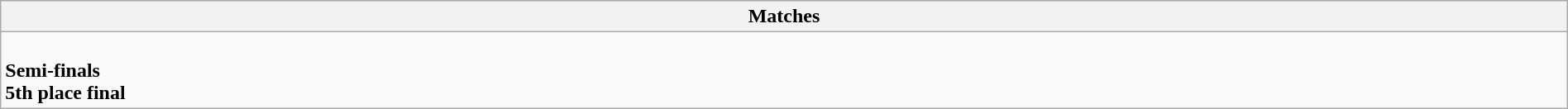<table class="wikitable collapsible collapsed" style="width:100%;">
<tr>
<th>Matches</th>
</tr>
<tr>
<td><br><strong>Semi-finals</strong>

<br><strong>5th place final</strong>
</td>
</tr>
</table>
